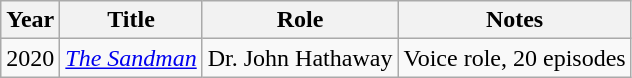<table class="wikitable sortable">
<tr>
<th scope="col">Year</th>
<th scope="col">Title</th>
<th scope="col">Role</th>
<th scope="col" class="unsortable">Notes</th>
</tr>
<tr>
<td>2020</td>
<td><em><a href='#'>The Sandman</a></em></td>
<td>Dr. John Hathaway</td>
<td>Voice role, 20 episodes</td>
</tr>
</table>
